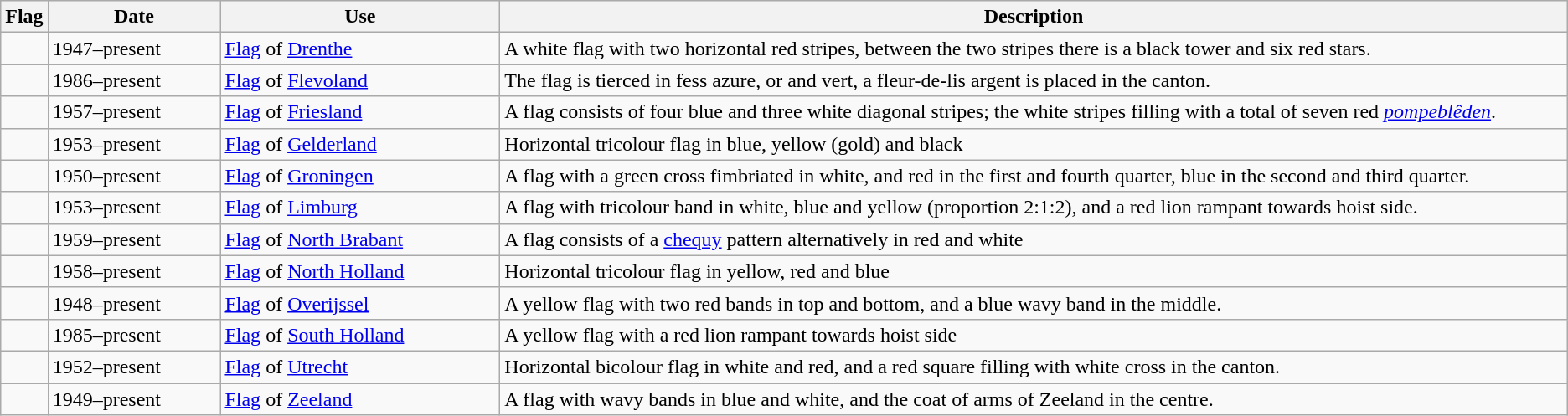<table class="wikitable">
<tr style="background:#efefef;">
<th>Flag</th>
<th style="width:150px;">Date</th>
<th style="width:250px;">Use</th>
<th style="width:1024px;">Description</th>
</tr>
<tr>
<td></td>
<td>1947–present</td>
<td><a href='#'>Flag</a> of <a href='#'>Drenthe</a></td>
<td>A white flag with two horizontal red stripes, between the two stripes there is a black tower and six red stars.</td>
</tr>
<tr>
<td></td>
<td>1986–present</td>
<td><a href='#'>Flag</a> of <a href='#'>Flevoland</a></td>
<td>The flag is tierced in fess azure, or and vert, a fleur-de-lis argent is placed in the canton.</td>
</tr>
<tr>
<td></td>
<td>1957–present</td>
<td><a href='#'>Flag</a> of <a href='#'>Friesland</a></td>
<td>A flag consists of four blue and three white diagonal stripes; the white stripes filling with a total of seven red <em><a href='#'>pompeblêden</a></em>.</td>
</tr>
<tr>
<td></td>
<td>1953–present</td>
<td><a href='#'>Flag</a> of <a href='#'>Gelderland</a></td>
<td>Horizontal tricolour flag in blue, yellow (gold) and black</td>
</tr>
<tr>
<td></td>
<td>1950–present</td>
<td><a href='#'>Flag</a> of <a href='#'>Groningen</a></td>
<td>A flag with a green cross fimbriated in white, and red in the first and fourth quarter, blue in the second and third quarter.</td>
</tr>
<tr>
<td></td>
<td>1953–present</td>
<td><a href='#'>Flag</a>  of <a href='#'>Limburg</a></td>
<td>A flag with tricolour band in white, blue and yellow (proportion 2:1:2), and a red lion rampant towards hoist side.</td>
</tr>
<tr>
<td></td>
<td>1959–present</td>
<td><a href='#'>Flag</a> of <a href='#'>North Brabant</a></td>
<td>A flag consists of a <a href='#'>chequy</a> pattern alternatively in red and white</td>
</tr>
<tr>
<td></td>
<td>1958–present</td>
<td><a href='#'>Flag</a> of <a href='#'>North Holland</a></td>
<td>Horizontal tricolour flag in yellow, red and blue</td>
</tr>
<tr>
<td></td>
<td>1948–present</td>
<td><a href='#'>Flag</a> of <a href='#'>Overijssel</a></td>
<td>A yellow flag with two red bands in top and bottom, and a blue wavy band in the middle.</td>
</tr>
<tr>
<td></td>
<td>1985–present</td>
<td><a href='#'>Flag</a> of <a href='#'>South Holland</a></td>
<td>A yellow flag with a red lion rampant towards hoist side</td>
</tr>
<tr>
<td></td>
<td>1952–present</td>
<td><a href='#'>Flag</a> of <a href='#'>Utrecht</a></td>
<td>Horizontal bicolour flag in white and red, and a red square filling with white cross in the canton.</td>
</tr>
<tr>
<td></td>
<td>1949–present</td>
<td><a href='#'>Flag</a> of <a href='#'>Zeeland</a></td>
<td>A flag with wavy bands in blue and white, and the coat of arms of Zeeland in the centre.</td>
</tr>
</table>
